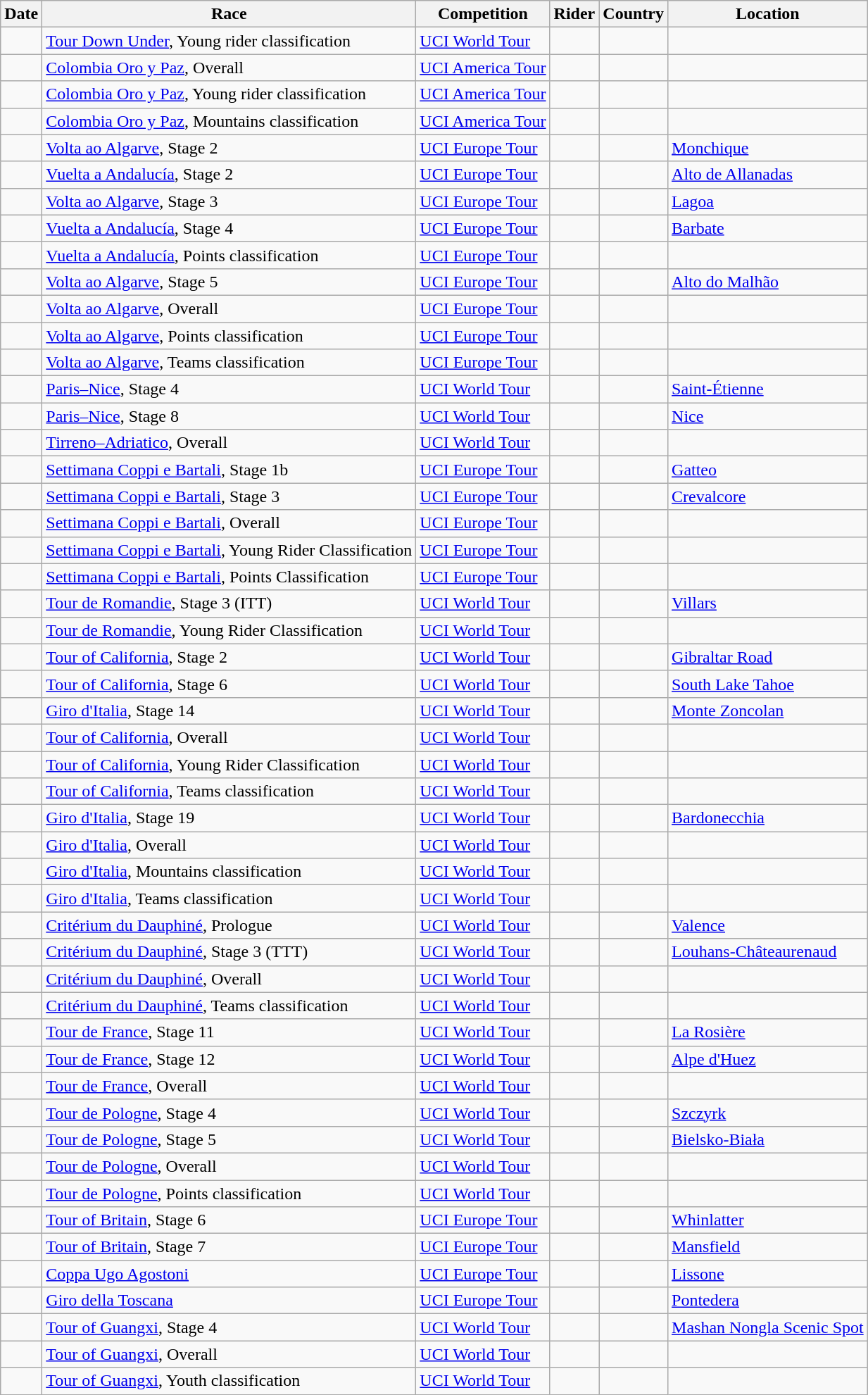<table class="wikitable sortable">
<tr>
<th>Date</th>
<th>Race</th>
<th>Competition</th>
<th>Rider</th>
<th>Country</th>
<th>Location</th>
</tr>
<tr>
<td></td>
<td><a href='#'>Tour Down Under</a>, Young rider classification</td>
<td><a href='#'>UCI World Tour</a></td>
<td></td>
<td></td>
<td></td>
</tr>
<tr>
<td></td>
<td><a href='#'>Colombia Oro y Paz</a>, Overall</td>
<td><a href='#'>UCI America Tour</a></td>
<td></td>
<td></td>
<td></td>
</tr>
<tr>
<td></td>
<td><a href='#'>Colombia Oro y Paz</a>, Young rider classification</td>
<td><a href='#'>UCI America Tour</a></td>
<td></td>
<td></td>
<td></td>
</tr>
<tr>
<td></td>
<td><a href='#'>Colombia Oro y Paz</a>, Mountains classification</td>
<td><a href='#'>UCI America Tour</a></td>
<td></td>
<td></td>
<td></td>
</tr>
<tr>
<td></td>
<td><a href='#'>Volta ao Algarve</a>, Stage 2</td>
<td><a href='#'>UCI Europe Tour</a></td>
<td></td>
<td></td>
<td><a href='#'>Monchique</a></td>
</tr>
<tr>
<td></td>
<td><a href='#'>Vuelta a Andalucía</a>, Stage 2</td>
<td><a href='#'>UCI Europe Tour</a></td>
<td></td>
<td></td>
<td><a href='#'>Alto de Allanadas</a></td>
</tr>
<tr>
<td></td>
<td><a href='#'>Volta ao Algarve</a>, Stage 3</td>
<td><a href='#'>UCI Europe Tour</a></td>
<td></td>
<td></td>
<td><a href='#'>Lagoa</a></td>
</tr>
<tr>
<td></td>
<td><a href='#'>Vuelta a Andalucía</a>, Stage 4</td>
<td><a href='#'>UCI Europe Tour</a></td>
<td></td>
<td></td>
<td><a href='#'>Barbate</a></td>
</tr>
<tr>
<td></td>
<td><a href='#'>Vuelta a Andalucía</a>, Points classification</td>
<td><a href='#'>UCI Europe Tour</a></td>
<td></td>
<td></td>
<td></td>
</tr>
<tr>
<td></td>
<td><a href='#'>Volta ao Algarve</a>, Stage 5</td>
<td><a href='#'>UCI Europe Tour</a></td>
<td></td>
<td></td>
<td><a href='#'>Alto do Malhão</a></td>
</tr>
<tr>
<td></td>
<td><a href='#'>Volta ao Algarve</a>, Overall</td>
<td><a href='#'>UCI Europe Tour</a></td>
<td></td>
<td></td>
<td></td>
</tr>
<tr>
<td></td>
<td><a href='#'>Volta ao Algarve</a>, Points classification</td>
<td><a href='#'>UCI Europe Tour</a></td>
<td></td>
<td></td>
<td></td>
</tr>
<tr>
<td></td>
<td><a href='#'>Volta ao Algarve</a>, Teams classification</td>
<td><a href='#'>UCI Europe Tour</a></td>
<td align="center"></td>
<td></td>
<td></td>
</tr>
<tr>
<td></td>
<td><a href='#'>Paris–Nice</a>, Stage 4</td>
<td><a href='#'>UCI World Tour</a></td>
<td></td>
<td></td>
<td><a href='#'>Saint-Étienne</a></td>
</tr>
<tr>
<td></td>
<td><a href='#'>Paris–Nice</a>, Stage 8</td>
<td><a href='#'>UCI World Tour</a></td>
<td></td>
<td></td>
<td><a href='#'>Nice</a></td>
</tr>
<tr>
<td></td>
<td><a href='#'>Tirreno–Adriatico</a>, Overall</td>
<td><a href='#'>UCI World Tour</a></td>
<td></td>
<td></td>
<td></td>
</tr>
<tr>
<td></td>
<td><a href='#'>Settimana Coppi e Bartali</a>, Stage 1b</td>
<td><a href='#'>UCI Europe Tour</a></td>
<td align="center"></td>
<td></td>
<td><a href='#'>Gatteo</a></td>
</tr>
<tr>
<td></td>
<td><a href='#'>Settimana Coppi e Bartali</a>, Stage 3</td>
<td><a href='#'>UCI Europe Tour</a></td>
<td></td>
<td></td>
<td><a href='#'>Crevalcore</a></td>
</tr>
<tr>
<td></td>
<td><a href='#'>Settimana Coppi e Bartali</a>, Overall</td>
<td><a href='#'>UCI Europe Tour</a></td>
<td></td>
<td></td>
<td></td>
</tr>
<tr>
<td></td>
<td><a href='#'>Settimana Coppi e Bartali</a>, Young Rider Classification</td>
<td><a href='#'>UCI Europe Tour</a></td>
<td></td>
<td></td>
<td></td>
</tr>
<tr>
<td></td>
<td><a href='#'>Settimana Coppi e Bartali</a>, Points Classification</td>
<td><a href='#'>UCI Europe Tour</a></td>
<td></td>
<td></td>
<td></td>
</tr>
<tr>
<td></td>
<td><a href='#'>Tour de Romandie</a>, Stage 3 (ITT)</td>
<td><a href='#'>UCI World Tour</a></td>
<td></td>
<td></td>
<td><a href='#'>Villars</a></td>
</tr>
<tr>
<td></td>
<td><a href='#'>Tour de Romandie</a>, Young Rider Classification</td>
<td><a href='#'>UCI World Tour</a></td>
<td></td>
<td></td>
<td></td>
</tr>
<tr>
<td></td>
<td><a href='#'>Tour of California</a>, Stage 2</td>
<td><a href='#'>UCI World Tour</a></td>
<td></td>
<td></td>
<td><a href='#'>Gibraltar Road</a></td>
</tr>
<tr>
<td></td>
<td><a href='#'>Tour of California</a>, Stage 6</td>
<td><a href='#'>UCI World Tour</a></td>
<td></td>
<td></td>
<td><a href='#'>South Lake Tahoe</a></td>
</tr>
<tr>
<td></td>
<td><a href='#'>Giro d'Italia</a>, Stage 14</td>
<td><a href='#'>UCI World Tour</a></td>
<td></td>
<td></td>
<td><a href='#'>Monte Zoncolan</a></td>
</tr>
<tr>
<td></td>
<td><a href='#'>Tour of California</a>, Overall</td>
<td><a href='#'>UCI World Tour</a></td>
<td></td>
<td></td>
<td></td>
</tr>
<tr>
<td></td>
<td><a href='#'>Tour of California</a>, Young Rider Classification</td>
<td><a href='#'>UCI World Tour</a></td>
<td></td>
<td></td>
<td></td>
</tr>
<tr>
<td></td>
<td><a href='#'>Tour of California</a>, Teams classification</td>
<td><a href='#'>UCI World Tour</a></td>
<td align="center"></td>
<td></td>
<td></td>
</tr>
<tr>
<td></td>
<td><a href='#'>Giro d'Italia</a>, Stage 19</td>
<td><a href='#'>UCI World Tour</a></td>
<td></td>
<td></td>
<td><a href='#'>Bardonecchia</a></td>
</tr>
<tr>
<td></td>
<td><a href='#'>Giro d'Italia</a>, Overall</td>
<td><a href='#'>UCI World Tour</a></td>
<td></td>
<td></td>
<td></td>
</tr>
<tr>
<td></td>
<td><a href='#'>Giro d'Italia</a>, Mountains classification</td>
<td><a href='#'>UCI World Tour</a></td>
<td></td>
<td></td>
<td></td>
</tr>
<tr>
<td></td>
<td><a href='#'>Giro d'Italia</a>, Teams classification</td>
<td><a href='#'>UCI World Tour</a></td>
<td align="center"></td>
<td></td>
<td></td>
</tr>
<tr>
<td></td>
<td><a href='#'>Critérium du Dauphiné</a>, Prologue</td>
<td><a href='#'>UCI World Tour</a></td>
<td></td>
<td></td>
<td><a href='#'>Valence</a></td>
</tr>
<tr>
<td></td>
<td><a href='#'>Critérium du Dauphiné</a>, Stage 3 (TTT)</td>
<td><a href='#'>UCI World Tour</a></td>
<td align="center"></td>
<td></td>
<td><a href='#'>Louhans-Châteaurenaud</a></td>
</tr>
<tr>
<td></td>
<td><a href='#'>Critérium du Dauphiné</a>, Overall</td>
<td><a href='#'>UCI World Tour</a></td>
<td></td>
<td></td>
<td></td>
</tr>
<tr>
<td></td>
<td><a href='#'>Critérium du Dauphiné</a>, Teams classification</td>
<td><a href='#'>UCI World Tour</a></td>
<td align="center"></td>
<td></td>
<td></td>
</tr>
<tr>
<td></td>
<td><a href='#'>Tour de France</a>, Stage 11</td>
<td><a href='#'>UCI World Tour</a></td>
<td></td>
<td></td>
<td><a href='#'>La Rosière</a></td>
</tr>
<tr>
<td></td>
<td><a href='#'>Tour de France</a>, Stage 12</td>
<td><a href='#'>UCI World Tour</a></td>
<td></td>
<td></td>
<td><a href='#'>Alpe d'Huez</a></td>
</tr>
<tr>
<td></td>
<td><a href='#'>Tour de France</a>, Overall</td>
<td><a href='#'>UCI World Tour</a></td>
<td></td>
<td></td>
<td></td>
</tr>
<tr>
<td></td>
<td><a href='#'>Tour de Pologne</a>, Stage 4</td>
<td><a href='#'>UCI World Tour</a></td>
<td></td>
<td></td>
<td><a href='#'>Szczyrk</a></td>
</tr>
<tr>
<td></td>
<td><a href='#'>Tour de Pologne</a>, Stage 5</td>
<td><a href='#'>UCI World Tour</a></td>
<td></td>
<td></td>
<td><a href='#'>Bielsko-Biała</a></td>
</tr>
<tr>
<td></td>
<td><a href='#'>Tour de Pologne</a>, Overall</td>
<td><a href='#'>UCI World Tour</a></td>
<td></td>
<td></td>
<td></td>
</tr>
<tr>
<td></td>
<td><a href='#'>Tour de Pologne</a>, Points classification</td>
<td><a href='#'>UCI World Tour</a></td>
<td></td>
<td></td>
<td></td>
</tr>
<tr>
<td></td>
<td><a href='#'>Tour of Britain</a>, Stage 6</td>
<td><a href='#'>UCI Europe Tour</a></td>
<td></td>
<td></td>
<td><a href='#'>Whinlatter</a></td>
</tr>
<tr>
<td></td>
<td><a href='#'>Tour of Britain</a>, Stage 7</td>
<td><a href='#'>UCI Europe Tour</a></td>
<td></td>
<td></td>
<td><a href='#'>Mansfield</a></td>
</tr>
<tr>
<td></td>
<td><a href='#'>Coppa Ugo Agostoni</a></td>
<td><a href='#'>UCI Europe Tour</a></td>
<td></td>
<td></td>
<td><a href='#'>Lissone</a></td>
</tr>
<tr>
<td></td>
<td><a href='#'>Giro della Toscana</a></td>
<td><a href='#'>UCI Europe Tour</a></td>
<td></td>
<td></td>
<td><a href='#'>Pontedera</a></td>
</tr>
<tr>
<td></td>
<td><a href='#'>Tour of Guangxi</a>, Stage 4</td>
<td><a href='#'>UCI World Tour</a></td>
<td></td>
<td></td>
<td><a href='#'>Mashan Nongla Scenic Spot</a></td>
</tr>
<tr>
<td></td>
<td><a href='#'>Tour of Guangxi</a>, Overall</td>
<td><a href='#'>UCI World Tour</a></td>
<td></td>
<td></td>
<td></td>
</tr>
<tr>
<td></td>
<td><a href='#'>Tour of Guangxi</a>, Youth classification</td>
<td><a href='#'>UCI World Tour</a></td>
<td></td>
<td></td>
<td></td>
</tr>
</table>
